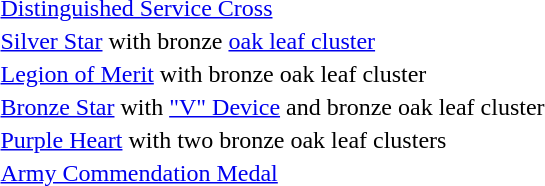<table>
<tr>
<td></td>
<td><a href='#'>Distinguished Service Cross</a></td>
</tr>
<tr>
<td></td>
<td><a href='#'>Silver Star</a> with bronze <a href='#'>oak leaf cluster</a></td>
</tr>
<tr>
<td></td>
<td><a href='#'>Legion of Merit</a> with bronze oak leaf cluster</td>
</tr>
<tr>
<td></td>
<td><a href='#'>Bronze Star</a> with <a href='#'>"V" Device</a> and bronze oak leaf cluster</td>
</tr>
<tr>
<td></td>
<td><a href='#'>Purple Heart</a> with two bronze oak leaf clusters</td>
</tr>
<tr>
<td></td>
<td><a href='#'>Army Commendation Medal</a></td>
</tr>
</table>
